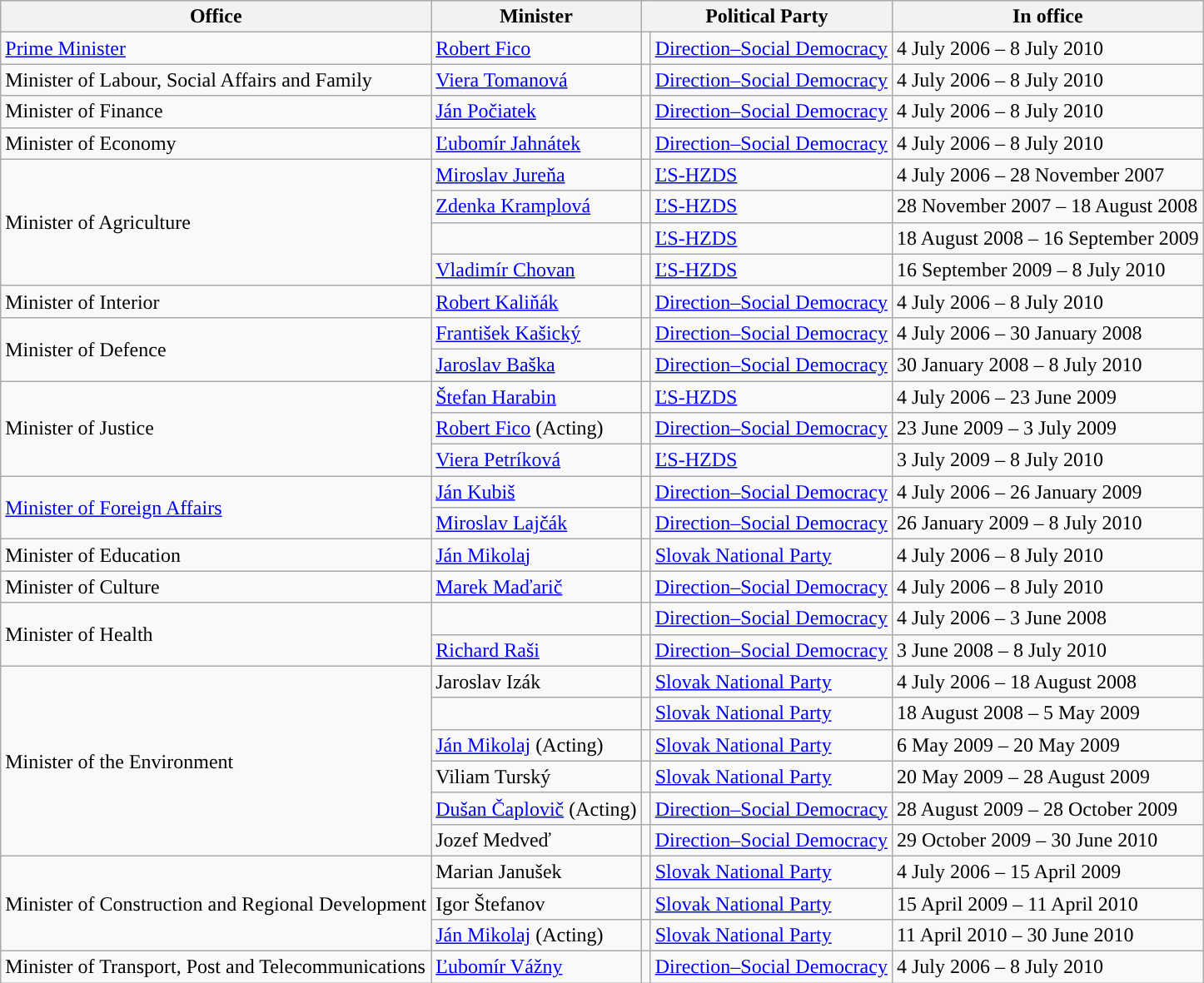<table class="wikitable">
<tr>
<th>Office</th>
<th>Minister</th>
<th colspan=2>Political Party</th>
<th>In office</th>
</tr>
<tr>
<td><a href='#'>Prime Minister</a></td>
<td><a href='#'>Robert Fico</a></td>
<td style="background-color: "></td>
<td><a href='#'>Direction–Social Democracy</a></td>
<td>4 July 2006 – 8 July 2010</td>
</tr>
<tr>
<td>Minister of Labour, Social Affairs and Family</td>
<td><a href='#'>Viera Tomanová</a></td>
<td style="background-color: "></td>
<td><a href='#'>Direction–Social Democracy</a></td>
<td>4 July 2006 – 8 July 2010</td>
</tr>
<tr>
<td>Minister of Finance</td>
<td><a href='#'>Ján Počiatek</a></td>
<td style="background-color: "></td>
<td><a href='#'>Direction–Social Democracy</a></td>
<td>4 July 2006 – 8 July 2010</td>
</tr>
<tr>
<td>Minister of Economy</td>
<td><a href='#'>Ľubomír Jahnátek</a></td>
<td style="background-color: "></td>
<td><a href='#'>Direction–Social Democracy</a></td>
<td>4 July 2006 – 8 July 2010</td>
</tr>
<tr>
<td rowspan=4>Minister of Agriculture</td>
<td><a href='#'>Miroslav Jureňa</a></td>
<td style="background-color: "></td>
<td><a href='#'>ĽS-HZDS</a></td>
<td>4 July 2006 – 28 November 2007</td>
</tr>
<tr>
<td><a href='#'>Zdenka Kramplová</a></td>
<td style="background-color: "></td>
<td><a href='#'>ĽS-HZDS</a></td>
<td>28 November 2007 – 18 August 2008</td>
</tr>
<tr>
<td></td>
<td style="background-color: "></td>
<td><a href='#'>ĽS-HZDS</a></td>
<td>18 August 2008 – 16 September 2009</td>
</tr>
<tr>
<td><a href='#'>Vladimír Chovan</a></td>
<td style="background-color: "></td>
<td><a href='#'>ĽS-HZDS</a></td>
<td>16 September 2009 – 8 July 2010</td>
</tr>
<tr>
<td>Minister of Interior</td>
<td><a href='#'>Robert Kaliňák</a></td>
<td style="background-color: "></td>
<td><a href='#'>Direction–Social Democracy</a></td>
<td>4 July 2006 – 8 July 2010</td>
</tr>
<tr>
<td rowspan=2>Minister of Defence</td>
<td><a href='#'>František Kašický</a></td>
<td style="background-color: "></td>
<td><a href='#'>Direction–Social Democracy</a></td>
<td>4 July 2006 – 30 January 2008</td>
</tr>
<tr>
<td><a href='#'>Jaroslav Baška</a></td>
<td style="background-color: "></td>
<td><a href='#'>Direction–Social Democracy</a></td>
<td>30 January 2008 – 8 July 2010</td>
</tr>
<tr>
<td rowspan=3>Minister of Justice</td>
<td><a href='#'>Štefan Harabin</a></td>
<td style="background-color: "></td>
<td><a href='#'>ĽS-HZDS</a></td>
<td>4 July 2006 – 23 June 2009</td>
</tr>
<tr>
<td><a href='#'>Robert Fico</a> (Acting)</td>
<td style="background-color:"></td>
<td><a href='#'>Direction–Social Democracy</a></td>
<td>23 June 2009 – 3 July 2009</td>
</tr>
<tr>
<td><a href='#'>Viera Petríková</a></td>
<td style="background-color: "></td>
<td><a href='#'>ĽS-HZDS</a></td>
<td>3 July 2009 – 8 July 2010</td>
</tr>
<tr>
<td rowspan=2><a href='#'>Minister of Foreign Affairs</a></td>
<td><a href='#'>Ján Kubiš</a></td>
<td style="background-color:"></td>
<td><a href='#'>Direction–Social Democracy</a></td>
<td>4 July 2006 – 26 January 2009</td>
</tr>
<tr>
<td><a href='#'>Miroslav Lajčák</a></td>
<td style="background-color:"></td>
<td><a href='#'>Direction–Social Democracy</a></td>
<td>26 January 2009 – 8 July 2010</td>
</tr>
<tr>
<td>Minister of Education</td>
<td><a href='#'>Ján Mikolaj</a></td>
<td style="background-color: "></td>
<td><a href='#'>Slovak National Party</a></td>
<td>4 July 2006 – 8 July 2010</td>
</tr>
<tr>
<td>Minister of Culture</td>
<td><a href='#'>Marek Maďarič</a></td>
<td style="background-color: "></td>
<td><a href='#'>Direction–Social Democracy</a></td>
<td>4 July 2006 – 8 July 2010</td>
</tr>
<tr>
<td rowspan=2>Minister of Health</td>
<td></td>
<td style="background-color: "></td>
<td><a href='#'>Direction–Social Democracy</a></td>
<td>4 July 2006 – 3 June 2008</td>
</tr>
<tr>
<td><a href='#'>Richard Raši</a></td>
<td style="background-color: "></td>
<td><a href='#'>Direction–Social Democracy</a></td>
<td>3 June 2008 – 8 July 2010</td>
</tr>
<tr>
<td rowspan=6>Minister of the Environment</td>
<td>Jaroslav Izák</td>
<td style="background-color: "></td>
<td><a href='#'>Slovak National Party</a></td>
<td>4 July 2006 – 18 August 2008</td>
</tr>
<tr>
<td></td>
<td style="background-color: "></td>
<td><a href='#'>Slovak National Party</a></td>
<td>18 August 2008 – 5 May 2009</td>
</tr>
<tr>
<td><a href='#'>Ján Mikolaj</a> (Acting)</td>
<td style="background-color: "></td>
<td><a href='#'>Slovak National Party</a></td>
<td>6 May 2009 – 20 May 2009</td>
</tr>
<tr>
<td>Viliam Turský</td>
<td style="background-color: "></td>
<td><a href='#'>Slovak National Party</a></td>
<td>20 May 2009 – 28 August 2009</td>
</tr>
<tr>
<td><a href='#'>Dušan Čaplovič</a> (Acting)</td>
<td style="background-color: "></td>
<td><a href='#'>Direction–Social Democracy</a></td>
<td>28 August 2009 – 28 October 2009</td>
</tr>
<tr>
<td>Jozef Medveď</td>
<td style="background-color: "></td>
<td><a href='#'>Direction–Social Democracy</a></td>
<td>29 October 2009 – 30 June 2010</td>
</tr>
<tr>
<td rowspan=3>Minister of Construction and Regional Development</td>
<td>Marian Janušek</td>
<td style="background-color: "></td>
<td><a href='#'>Slovak National Party</a></td>
<td>4 July 2006 – 15 April 2009</td>
</tr>
<tr>
<td>Igor Štefanov</td>
<td style="background-color: "></td>
<td><a href='#'>Slovak National Party</a></td>
<td>15 April 2009 – 11 April 2010</td>
</tr>
<tr>
<td><a href='#'>Ján Mikolaj</a> (Acting)</td>
<td style="background-color: "></td>
<td><a href='#'>Slovak National Party</a></td>
<td>11 April 2010 – 30 June 2010</td>
</tr>
<tr>
<td>Minister of Transport, Post and Telecommunications</td>
<td><a href='#'>Ľubomír Vážny</a></td>
<td style="background-color: "></td>
<td><a href='#'>Direction–Social Democracy</a></td>
<td>4 July 2006 – 8 July 2010</td>
</tr>
</table>
